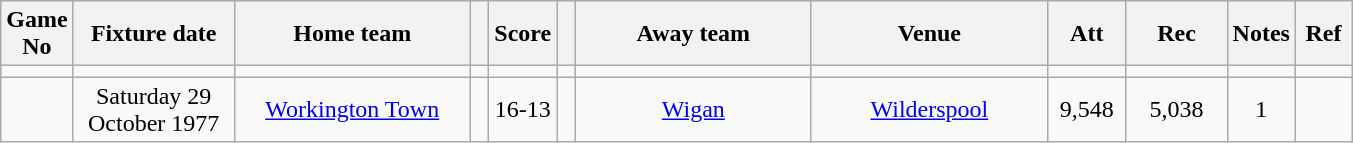<table class="wikitable" style="text-align:center;">
<tr>
<th width=20 abbr="No">Game No</th>
<th width=100 abbr="Date">Fixture date</th>
<th width=150 abbr="Home team">Home team</th>
<th width=5 abbr="space"></th>
<th width=20 abbr="Score">Score</th>
<th width=5 abbr="space"></th>
<th width=150 abbr="Away team">Away team</th>
<th width=150 abbr="Venue">Venue</th>
<th width=45 abbr="Att">Att</th>
<th width=60 abbr="Rec">Rec</th>
<th width=20 abbr="Notes">Notes</th>
<th width=30 abbr="Ref">Ref</th>
</tr>
<tr>
<td></td>
<td></td>
<td></td>
<td></td>
<td></td>
<td></td>
<td></td>
<td></td>
<td></td>
<td></td>
<td></td>
</tr>
<tr>
<td></td>
<td>Saturday 29 October 1977</td>
<td><a href='#'>Workington Town</a></td>
<td></td>
<td>16-13</td>
<td></td>
<td><a href='#'>Wigan</a></td>
<td><a href='#'>Wilderspool</a></td>
<td>9,548</td>
<td>5,038</td>
<td>1</td>
<td></td>
</tr>
</table>
